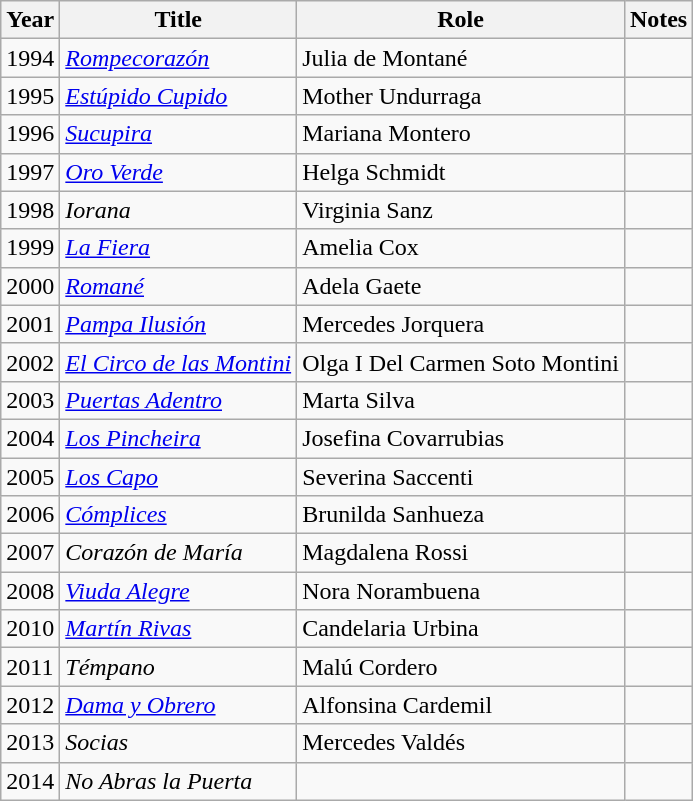<table class="wikitable sortable">
<tr>
<th>Year</th>
<th>Title</th>
<th>Role</th>
<th class="unsortable">Notes</th>
</tr>
<tr>
<td>1994</td>
<td><em><a href='#'>Rompecorazón</a></em></td>
<td>Julia de Montané</td>
<td></td>
</tr>
<tr>
<td>1995</td>
<td><em><a href='#'>Estúpido Cupido</a></em></td>
<td>Mother Undurraga</td>
<td></td>
</tr>
<tr>
<td>1996</td>
<td><em><a href='#'>Sucupira</a></em></td>
<td>Mariana Montero</td>
<td></td>
</tr>
<tr>
<td>1997</td>
<td><em><a href='#'>Oro Verde</a></em></td>
<td>Helga Schmidt</td>
<td></td>
</tr>
<tr>
<td>1998</td>
<td><em>Iorana</em></td>
<td>Virginia Sanz</td>
<td></td>
</tr>
<tr>
<td>1999</td>
<td><em><a href='#'>La Fiera</a></em></td>
<td>Amelia Cox</td>
<td></td>
</tr>
<tr>
<td>2000</td>
<td><em><a href='#'>Romané</a></em></td>
<td>Adela Gaete</td>
<td></td>
</tr>
<tr>
<td>2001</td>
<td><em><a href='#'>Pampa Ilusión</a></em></td>
<td>Mercedes Jorquera</td>
<td></td>
</tr>
<tr>
<td>2002</td>
<td><em><a href='#'>El Circo de las Montini</a></em></td>
<td>Olga I Del Carmen Soto Montini</td>
<td></td>
</tr>
<tr>
<td>2003</td>
<td><em><a href='#'>Puertas Adentro</a></em></td>
<td>Marta Silva</td>
<td></td>
</tr>
<tr>
<td>2004</td>
<td><em><a href='#'>Los Pincheira</a></em></td>
<td>Josefina Covarrubias</td>
<td></td>
</tr>
<tr>
<td>2005</td>
<td><em><a href='#'>Los Capo</a></em></td>
<td>Severina Saccenti</td>
<td></td>
</tr>
<tr>
<td>2006</td>
<td><em><a href='#'>Cómplices</a></em></td>
<td>Brunilda Sanhueza</td>
<td></td>
</tr>
<tr>
<td>2007</td>
<td><em>Corazón de María</em></td>
<td>Magdalena Rossi</td>
<td></td>
</tr>
<tr>
<td>2008</td>
<td><em><a href='#'>Viuda Alegre</a></em></td>
<td>Nora Norambuena</td>
<td></td>
</tr>
<tr>
<td>2010</td>
<td><em><a href='#'>Martín Rivas</a></em></td>
<td>Candelaria Urbina</td>
<td></td>
</tr>
<tr>
<td>2011</td>
<td><em>Témpano</em></td>
<td>Malú Cordero</td>
<td></td>
</tr>
<tr>
<td>2012</td>
<td><em><a href='#'>Dama y Obrero</a></em></td>
<td>Alfonsina Cardemil</td>
<td></td>
</tr>
<tr>
<td>2013</td>
<td><em>Socias</em></td>
<td>Mercedes Valdés</td>
<td></td>
</tr>
<tr>
<td>2014</td>
<td><em>No Abras la Puerta</em></td>
<td></td>
</tr>
</table>
